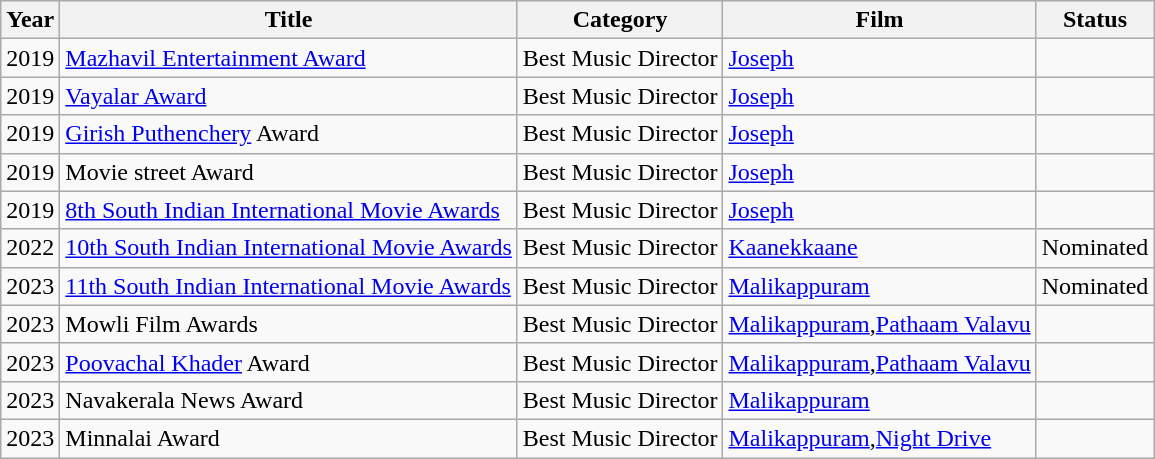<table class="wikitable">
<tr>
<th>Year</th>
<th>Title</th>
<th>Category</th>
<th>Film</th>
<th>Status</th>
</tr>
<tr>
<td>2019</td>
<td><a href='#'>Mazhavil Entertainment Award</a></td>
<td>Best Music Director</td>
<td><a href='#'>Joseph</a></td>
<td></td>
</tr>
<tr>
<td>2019</td>
<td><a href='#'>Vayalar Award</a></td>
<td>Best Music Director</td>
<td><a href='#'>Joseph</a></td>
<td></td>
</tr>
<tr>
<td>2019</td>
<td><a href='#'>Girish Puthenchery</a> Award</td>
<td>Best Music Director</td>
<td><a href='#'>Joseph</a></td>
<td></td>
</tr>
<tr>
<td>2019</td>
<td>Movie street Award</td>
<td>Best Music Director</td>
<td><a href='#'>Joseph</a></td>
<td></td>
</tr>
<tr>
<td>2019</td>
<td><a href='#'>8th South Indian International Movie Awards</a></td>
<td>Best Music Director</td>
<td><a href='#'>Joseph</a></td>
<td></td>
</tr>
<tr>
<td>2022</td>
<td><a href='#'>10th South Indian International Movie Awards</a></td>
<td>Best Music Director</td>
<td><a href='#'>Kaanekkaane</a></td>
<td>Nominated</td>
</tr>
<tr>
<td>2023</td>
<td><a href='#'>11th South Indian International Movie Awards</a></td>
<td>Best Music Director</td>
<td><a href='#'>Malikappuram</a></td>
<td>Nominated</td>
</tr>
<tr>
<td>2023</td>
<td>Mowli Film Awards</td>
<td>Best Music Director</td>
<td><a href='#'>Malikappuram</a>,<a href='#'>Pathaam Valavu</a></td>
<td></td>
</tr>
<tr>
<td>2023</td>
<td><a href='#'>Poovachal Khader</a> Award</td>
<td>Best Music Director</td>
<td><a href='#'>Malikappuram</a>,<a href='#'>Pathaam Valavu</a></td>
<td></td>
</tr>
<tr>
<td>2023</td>
<td>Navakerala News Award</td>
<td>Best Music Director</td>
<td><a href='#'>Malikappuram</a></td>
<td></td>
</tr>
<tr>
<td>2023</td>
<td>Minnalai Award</td>
<td>Best Music Director</td>
<td><a href='#'>Malikappuram</a>,<a href='#'>Night Drive</a></td>
<td></td>
</tr>
</table>
